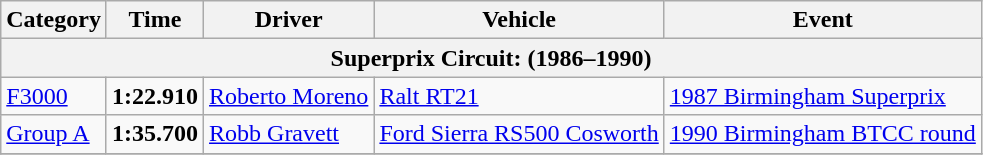<table class=wikitable>
<tr>
<th>Category</th>
<th>Time</th>
<th>Driver</th>
<th>Vehicle</th>
<th>Event</th>
</tr>
<tr>
<th colspan=5>Superprix Circuit:  (1986–1990)</th>
</tr>
<tr>
<td><a href='#'>F3000</a></td>
<td><strong>1:22.910</strong></td>
<td><a href='#'>Roberto Moreno</a></td>
<td><a href='#'>Ralt RT21</a></td>
<td><a href='#'>1987 Birmingham Superprix</a></td>
</tr>
<tr>
<td><a href='#'>Group A</a></td>
<td><strong>1:35.700</strong></td>
<td><a href='#'>Robb Gravett</a></td>
<td><a href='#'>Ford Sierra RS500 Cosworth</a></td>
<td><a href='#'>1990 Birmingham BTCC round</a></td>
</tr>
<tr>
</tr>
</table>
